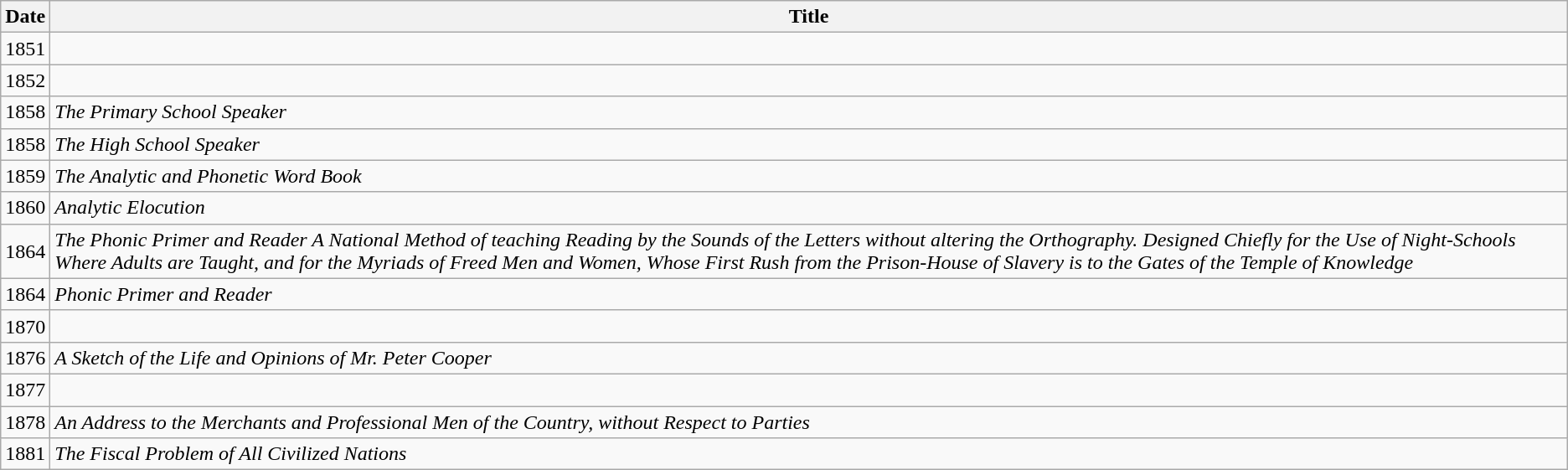<table class="wikitable">
<tr>
<th>Date</th>
<th>Title</th>
</tr>
<tr>
<td>1851</td>
<td></td>
</tr>
<tr>
<td>1852</td>
<td></td>
</tr>
<tr>
<td>1858</td>
<td><em>The Primary School Speaker</em></td>
</tr>
<tr>
<td>1858</td>
<td><em>The High School Speaker</em></td>
</tr>
<tr>
<td>1859</td>
<td><em>The Analytic and Phonetic Word Book</em></td>
</tr>
<tr>
<td>1860</td>
<td><em>Analytic Elocution</em></td>
</tr>
<tr>
<td>1864</td>
<td><em>The Phonic Primer and Reader A National Method of teaching Reading by the Sounds of the Letters without altering the Orthography. Designed Chiefly for the Use of Night-Schools Where Adults are Taught, and for the Myriads of Freed Men and Women, Whose First Rush from the Prison-House of Slavery is to the Gates of the Temple of Knowledge</em></td>
</tr>
<tr>
<td>1864</td>
<td><em>Phonic Primer and Reader</em></td>
</tr>
<tr>
<td>1870</td>
<td></td>
</tr>
<tr>
<td>1876</td>
<td><em>A Sketch of the Life and Opinions of Mr. Peter Cooper</em></td>
</tr>
<tr>
<td>1877</td>
<td></td>
</tr>
<tr>
<td>1878</td>
<td><em>An Address to the Merchants and Professional Men of the Country, without Respect to Parties</em></td>
</tr>
<tr>
<td>1881</td>
<td><em>The Fiscal Problem of All Civilized Nations</em></td>
</tr>
</table>
